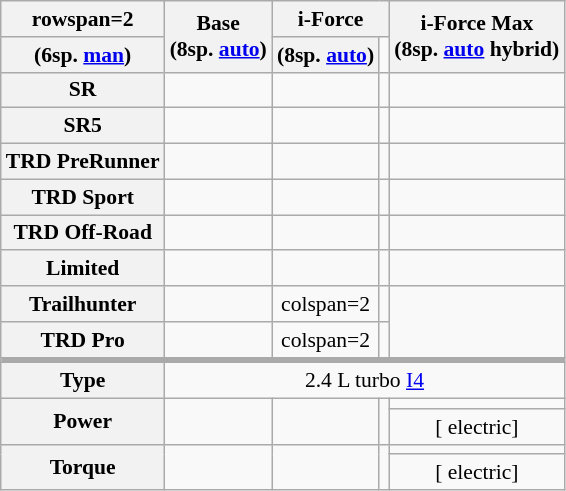<table class="wikitable unsortable" style="font-size:90%;text-align:center;">
<tr>
<th>rowspan=2 </th>
<th rowspan=2>Base<br>(8sp. <a href='#'>auto</a>)</th>
<th colspan=2>i-Force</th>
<th rowspan=2>i-Force Max<br>(8sp. <a href='#'>auto</a> hybrid)</th>
</tr>
<tr>
<th>(6sp. <a href='#'>man</a>)</th>
<th>(8sp. <a href='#'>auto</a>)</th>
</tr>
<tr>
<th>SR</th>
<td></td>
<td></td>
<td></td>
<td></td>
</tr>
<tr>
<th>SR5</th>
<td></td>
<td></td>
<td></td>
<td></td>
</tr>
<tr>
<th>TRD PreRunner</th>
<td></td>
<td></td>
<td></td>
<td></td>
</tr>
<tr>
<th>TRD Sport</th>
<td></td>
<td></td>
<td></td>
<td></td>
</tr>
<tr>
<th>TRD Off-Road</th>
<td></td>
<td></td>
<td></td>
<td></td>
</tr>
<tr>
<th>Limited</th>
<td></td>
<td></td>
<td></td>
<td></td>
</tr>
<tr>
<th>Trailhunter</th>
<td></td>
<td>colspan=2 </td>
<td></td>
</tr>
<tr>
<th>TRD Pro</th>
<td></td>
<td>colspan=2 </td>
<td></td>
</tr>
<tr>
<td colspan=5 style="font-size:50%;background:#aaa;" data-sort-value="zzz"></td>
</tr>
<tr>
<th data-sort-value="zzzb">Type</th>
<td colspan=4>2.4 L turbo <a href='#'>I4</a></td>
</tr>
<tr>
<th data-sort-value="zzzc" rowspan=2>Power</th>
<td rowspan=2></td>
<td rowspan=2></td>
<td rowspan=2></td>
<td></td>
</tr>
<tr>
<td>[ electric]</td>
</tr>
<tr>
<th data-sort-value="zzzd" rowspan=2>Torque</th>
<td rowspan=2></td>
<td rowspan=2></td>
<td rowspan=2></td>
<td></td>
</tr>
<tr>
<td>[ electric]</td>
</tr>
</table>
